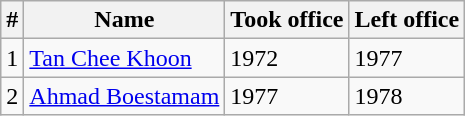<table class="wikitable">
<tr>
<th>#</th>
<th>Name</th>
<th>Took office</th>
<th>Left office</th>
</tr>
<tr>
<td>1</td>
<td><a href='#'>Tan Chee Khoon</a></td>
<td>1972</td>
<td>1977</td>
</tr>
<tr>
<td>2</td>
<td><a href='#'>Ahmad Boestamam</a></td>
<td>1977</td>
<td>1978</td>
</tr>
</table>
